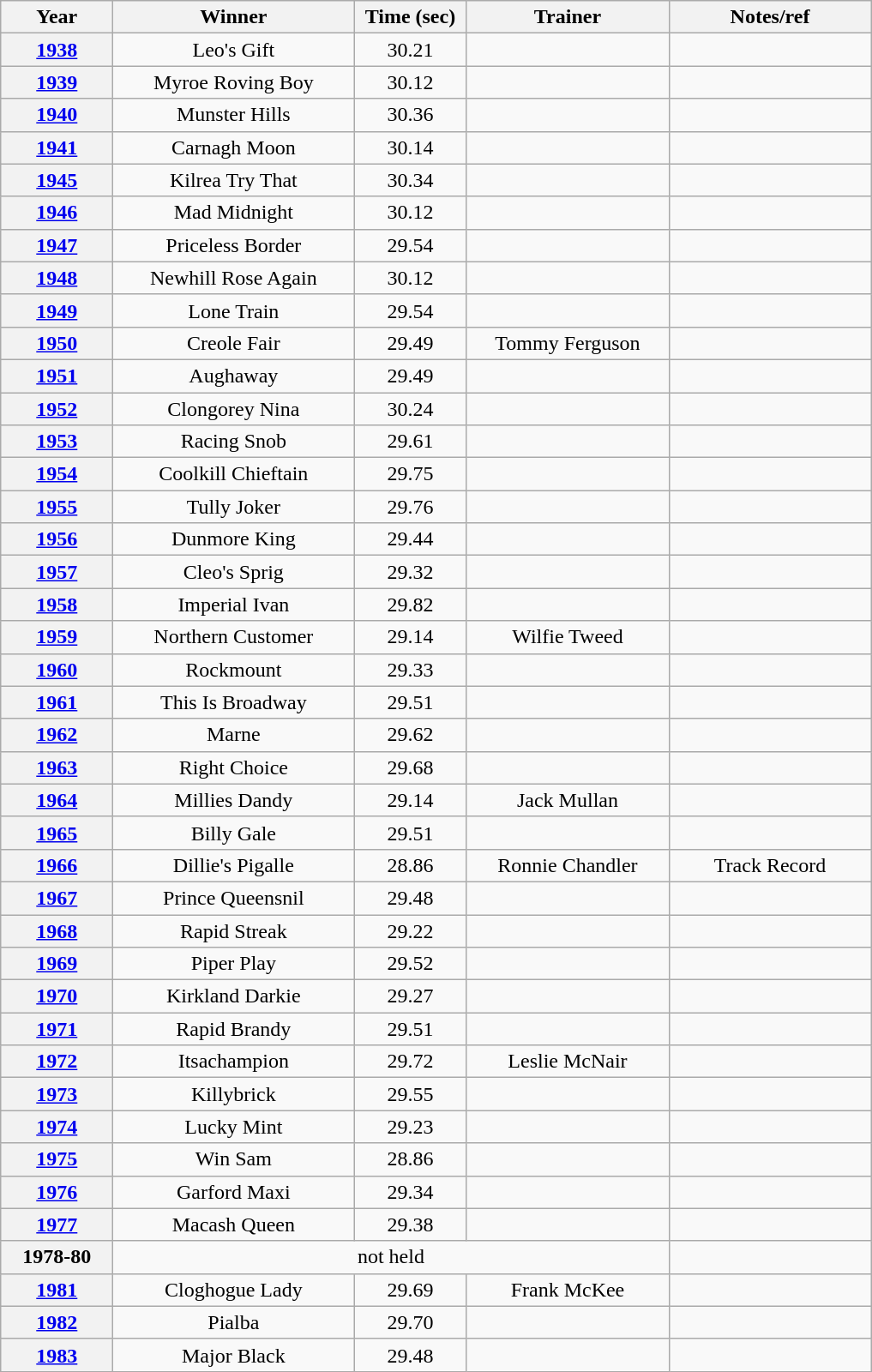<table class="wikitable" style="text-align:center">
<tr>
<th width=80>Year</th>
<th width=180>Winner</th>
<th width=80>Time (sec)</th>
<th width=150>Trainer</th>
<th width=150>Notes/ref</th>
</tr>
<tr>
<th><a href='#'>1938</a></th>
<td>Leo's Gift</td>
<td>30.21</td>
<td></td>
<td></td>
</tr>
<tr>
<th><a href='#'>1939</a></th>
<td>Myroe Roving Boy</td>
<td>30.12</td>
<td></td>
<td></td>
</tr>
<tr>
<th><a href='#'>1940</a></th>
<td>Munster Hills</td>
<td>30.36</td>
<td></td>
<td></td>
</tr>
<tr>
<th><a href='#'>1941</a></th>
<td>Carnagh Moon</td>
<td>30.14</td>
<td></td>
<td></td>
</tr>
<tr>
<th><a href='#'>1945</a></th>
<td>Kilrea Try That</td>
<td>30.34</td>
<td></td>
<td></td>
</tr>
<tr>
<th><a href='#'>1946</a></th>
<td>Mad Midnight</td>
<td>30.12</td>
<td></td>
<td></td>
</tr>
<tr>
<th><a href='#'>1947</a></th>
<td>Priceless Border</td>
<td>29.54</td>
<td></td>
<td></td>
</tr>
<tr>
<th><a href='#'>1948</a></th>
<td>Newhill Rose Again</td>
<td>30.12</td>
<td></td>
<td></td>
</tr>
<tr>
<th><a href='#'>1949</a></th>
<td>Lone Train</td>
<td>29.54</td>
<td></td>
<td></td>
</tr>
<tr>
<th><a href='#'>1950</a></th>
<td>Creole Fair</td>
<td>29.49</td>
<td>Tommy Ferguson</td>
<td></td>
</tr>
<tr>
<th><a href='#'>1951</a></th>
<td>Aughaway</td>
<td>29.49</td>
<td></td>
<td></td>
</tr>
<tr>
<th><a href='#'>1952</a></th>
<td>Clongorey Nina</td>
<td>30.24</td>
<td></td>
<td></td>
</tr>
<tr>
<th><a href='#'>1953</a></th>
<td>Racing Snob</td>
<td>29.61</td>
<td></td>
<td></td>
</tr>
<tr>
<th><a href='#'>1954</a></th>
<td>Coolkill Chieftain</td>
<td>29.75</td>
<td></td>
<td></td>
</tr>
<tr>
<th><a href='#'>1955</a></th>
<td>Tully Joker</td>
<td>29.76</td>
<td></td>
<td></td>
</tr>
<tr>
<th><a href='#'>1956</a></th>
<td>Dunmore King</td>
<td>29.44</td>
<td></td>
<td></td>
</tr>
<tr>
<th><a href='#'>1957</a></th>
<td>Cleo's Sprig</td>
<td>29.32</td>
<td></td>
<td></td>
</tr>
<tr>
<th><a href='#'>1958</a></th>
<td>Imperial Ivan</td>
<td>29.82</td>
<td></td>
<td></td>
</tr>
<tr>
<th><a href='#'>1959</a></th>
<td>Northern Customer</td>
<td>29.14</td>
<td>Wilfie Tweed</td>
<td></td>
</tr>
<tr>
<th><a href='#'>1960</a></th>
<td>Rockmount</td>
<td>29.33</td>
<td></td>
<td></td>
</tr>
<tr>
<th><a href='#'>1961</a></th>
<td>This Is Broadway</td>
<td>29.51</td>
<td></td>
<td></td>
</tr>
<tr>
<th><a href='#'>1962</a></th>
<td>Marne</td>
<td>29.62</td>
<td></td>
<td></td>
</tr>
<tr>
<th><a href='#'>1963</a></th>
<td>Right Choice</td>
<td>29.68</td>
<td></td>
<td></td>
</tr>
<tr>
<th><a href='#'>1964</a></th>
<td>Millies Dandy</td>
<td>29.14</td>
<td>Jack Mullan</td>
<td></td>
</tr>
<tr>
<th><a href='#'>1965</a></th>
<td>Billy Gale</td>
<td>29.51</td>
<td></td>
<td></td>
</tr>
<tr>
<th><a href='#'>1966</a></th>
<td>Dillie's Pigalle</td>
<td>28.86</td>
<td>Ronnie Chandler</td>
<td>Track Record</td>
</tr>
<tr>
<th><a href='#'>1967</a></th>
<td>Prince Queensnil</td>
<td>29.48</td>
<td></td>
<td></td>
</tr>
<tr>
<th><a href='#'>1968</a></th>
<td>Rapid Streak</td>
<td>29.22</td>
<td></td>
<td></td>
</tr>
<tr>
<th><a href='#'>1969</a></th>
<td>Piper Play</td>
<td>29.52</td>
<td></td>
<td></td>
</tr>
<tr>
<th><a href='#'>1970</a></th>
<td>Kirkland Darkie</td>
<td>29.27</td>
<td></td>
<td></td>
</tr>
<tr>
<th><a href='#'>1971</a></th>
<td>Rapid Brandy</td>
<td>29.51</td>
<td></td>
<td></td>
</tr>
<tr>
<th><a href='#'>1972</a></th>
<td>Itsachampion</td>
<td>29.72</td>
<td>Leslie McNair</td>
<td></td>
</tr>
<tr>
<th><a href='#'>1973</a></th>
<td>Killybrick</td>
<td>29.55</td>
<td></td>
<td></td>
</tr>
<tr>
<th><a href='#'>1974</a></th>
<td>Lucky Mint</td>
<td>29.23</td>
<td></td>
<td></td>
</tr>
<tr>
<th><a href='#'>1975</a></th>
<td>Win Sam</td>
<td>28.86</td>
<td></td>
<td></td>
</tr>
<tr>
<th><a href='#'>1976</a></th>
<td>Garford Maxi</td>
<td>29.34</td>
<td></td>
<td></td>
</tr>
<tr>
<th><a href='#'>1977</a></th>
<td>Macash Queen</td>
<td>29.38</td>
<td></td>
<td></td>
</tr>
<tr>
<th>1978-80</th>
<td colspan=3>not held</td>
</tr>
<tr>
<th><a href='#'>1981</a></th>
<td>Cloghogue Lady</td>
<td>29.69</td>
<td>Frank McKee</td>
<td></td>
</tr>
<tr>
<th><a href='#'>1982</a></th>
<td>Pialba</td>
<td>29.70</td>
<td></td>
<td></td>
</tr>
<tr>
<th><a href='#'>1983</a></th>
<td>Major Black</td>
<td>29.48</td>
<td></td>
<td></td>
</tr>
</table>
